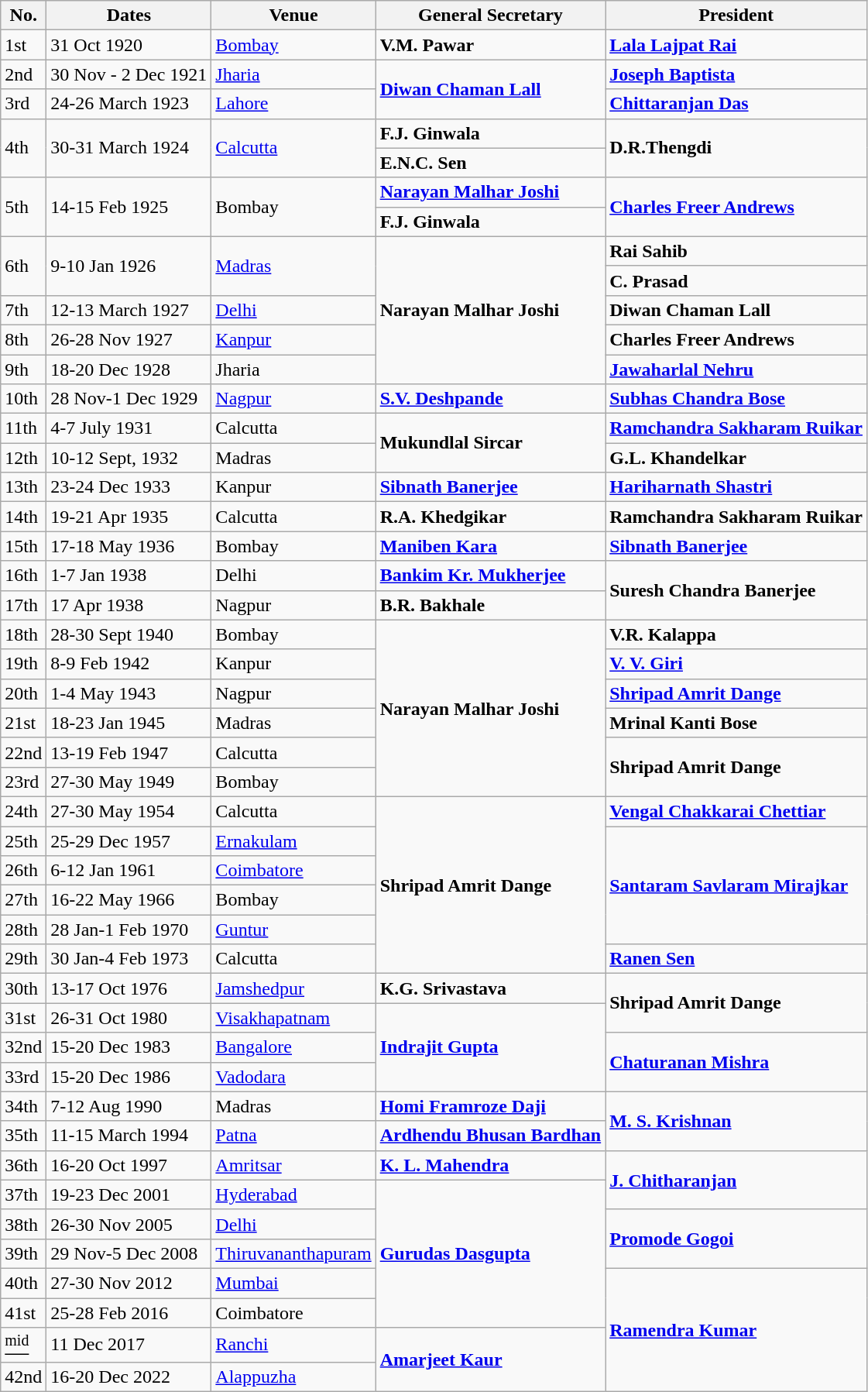<table class="wikitable">
<tr>
<th>No.</th>
<th>Dates</th>
<th>Venue</th>
<th>General Secretary</th>
<th>President</th>
</tr>
<tr>
<td>1st</td>
<td>31 Oct 1920</td>
<td><a href='#'>Bombay</a></td>
<td><strong>V.M. Pawar</strong></td>
<td><strong><a href='#'>Lala Lajpat Rai</a></strong></td>
</tr>
<tr>
<td>2nd</td>
<td>30 Nov - 2 Dec 1921</td>
<td><a href='#'>Jharia</a></td>
<td rowspan="2"><strong><a href='#'>Diwan Chaman Lall</a></strong></td>
<td><strong><a href='#'>Joseph Baptista</a></strong></td>
</tr>
<tr>
<td>3rd</td>
<td>24-26 March 1923</td>
<td><a href='#'>Lahore</a></td>
<td><strong><a href='#'>Chittaranjan Das</a></strong></td>
</tr>
<tr>
<td rowspan="2">4th</td>
<td rowspan="2">30-31 March 1924</td>
<td rowspan="2"><a href='#'>Calcutta</a></td>
<td><strong>F.J. Ginwala</strong></td>
<td rowspan="2"><strong>D.R.Thengdi</strong></td>
</tr>
<tr>
<td><strong>E.N.C. Sen</strong></td>
</tr>
<tr>
<td rowspan="2">5th</td>
<td rowspan="2">14-15 Feb 1925</td>
<td rowspan="2">Bombay</td>
<td><strong><a href='#'>Narayan Malhar Joshi</a></strong></td>
<td rowspan="2"><strong><a href='#'>Charles Freer Andrews</a></strong></td>
</tr>
<tr>
<td><strong>F.J. Ginwala</strong></td>
</tr>
<tr>
<td rowspan="2">6th</td>
<td rowspan="2">9-10 Jan 1926</td>
<td rowspan="2"><a href='#'>Madras</a></td>
<td rowspan="5"><strong>Narayan Malhar Joshi</strong></td>
<td><strong>Rai Sahib</strong></td>
</tr>
<tr>
<td><strong>C. Prasad</strong></td>
</tr>
<tr>
<td>7th</td>
<td>12-13 March 1927</td>
<td><a href='#'>Delhi</a></td>
<td><strong>Diwan Chaman Lall</strong></td>
</tr>
<tr>
<td>8th</td>
<td>26-28 Nov 1927</td>
<td><a href='#'>Kanpur</a></td>
<td><strong>Charles Freer Andrews</strong></td>
</tr>
<tr>
<td>9th</td>
<td>18-20 Dec 1928</td>
<td>Jharia</td>
<td><strong><a href='#'>Jawaharlal Nehru</a></strong></td>
</tr>
<tr>
<td>10th</td>
<td>28 Nov-1 Dec 1929</td>
<td><a href='#'>Nagpur</a></td>
<td><strong><a href='#'>S.V. Deshpande</a></strong></td>
<td><strong><a href='#'>Subhas Chandra Bose</a></strong></td>
</tr>
<tr>
<td>11th</td>
<td>4-7 July 1931</td>
<td>Calcutta</td>
<td rowspan="2"><strong>Mukundlal Sircar</strong></td>
<td><strong><a href='#'>Ramchandra Sakharam Ruikar</a></strong></td>
</tr>
<tr>
<td>12th</td>
<td>10-12 Sept, 1932</td>
<td>Madras</td>
<td><strong>G.L. Khandelkar</strong></td>
</tr>
<tr>
<td>13th</td>
<td>23-24 Dec 1933</td>
<td>Kanpur</td>
<td><strong><a href='#'>Sibnath Banerjee</a></strong></td>
<td><a href='#'><strong>Hariharnath Shastri</strong></a></td>
</tr>
<tr>
<td>14th</td>
<td>19-21 Apr 1935</td>
<td>Calcutta</td>
<td><strong>R.A. Khedgikar</strong></td>
<td><strong>Ramchandra Sakharam Ruikar</strong></td>
</tr>
<tr>
<td>15th</td>
<td>17-18 May 1936</td>
<td>Bombay</td>
<td><strong><a href='#'>Maniben Kara</a></strong></td>
<td><strong><a href='#'>Sibnath Banerjee</a></strong></td>
</tr>
<tr>
<td>16th</td>
<td>1-7 Jan 1938</td>
<td>Delhi</td>
<td><a href='#'><strong>Bankim Kr. Mukherjee</strong></a></td>
<td rowspan="2"><strong>Suresh Chandra Banerjee</strong></td>
</tr>
<tr>
<td>17th</td>
<td>17 Apr 1938</td>
<td>Nagpur</td>
<td><strong>B.R. Bakhale</strong></td>
</tr>
<tr>
<td>18th</td>
<td>28-30 Sept 1940</td>
<td>Bombay</td>
<td rowspan="6"><strong>Narayan Malhar Joshi</strong></td>
<td><strong>V.R. Kalappa</strong></td>
</tr>
<tr>
<td>19th</td>
<td>8-9 Feb 1942</td>
<td>Kanpur</td>
<td><strong><a href='#'>V. V. Giri</a></strong></td>
</tr>
<tr>
<td>20th</td>
<td>1-4 May 1943</td>
<td>Nagpur</td>
<td><strong><a href='#'>Shripad Amrit Dange</a></strong></td>
</tr>
<tr>
<td>21st</td>
<td>18-23 Jan 1945</td>
<td>Madras</td>
<td><strong>Mrinal Kanti Bose</strong></td>
</tr>
<tr>
<td>22nd</td>
<td>13-19 Feb 1947</td>
<td>Calcutta</td>
<td rowspan="2"><strong>Shripad Amrit Dange</strong></td>
</tr>
<tr>
<td>23rd</td>
<td>27-30 May 1949</td>
<td>Bombay</td>
</tr>
<tr>
<td>24th</td>
<td>27-30 May 1954</td>
<td>Calcutta</td>
<td rowspan="6"><strong>Shripad Amrit Dange</strong></td>
<td><a href='#'><strong>Vengal Chakkarai Chettiar</strong></a></td>
</tr>
<tr>
<td>25th</td>
<td>25-29 Dec 1957</td>
<td><a href='#'>Ernakulam</a></td>
<td rowspan="4"><a href='#'><strong>Santaram Savlaram Mirajkar</strong></a></td>
</tr>
<tr>
<td>26th</td>
<td>6-12 Jan 1961</td>
<td><a href='#'>Coimbatore</a></td>
</tr>
<tr>
<td>27th</td>
<td>16-22 May 1966</td>
<td>Bombay</td>
</tr>
<tr>
<td>28th</td>
<td>28 Jan-1 Feb 1970</td>
<td><a href='#'>Guntur</a></td>
</tr>
<tr>
<td>29th</td>
<td>30 Jan-4 Feb 1973</td>
<td>Calcutta</td>
<td><strong><a href='#'>Ranen Sen</a></strong></td>
</tr>
<tr>
<td>30th</td>
<td>13-17 Oct 1976</td>
<td><a href='#'>Jamshedpur</a></td>
<td><strong>K.G. Srivastava</strong></td>
<td rowspan="2"><strong>Shripad Amrit Dange</strong></td>
</tr>
<tr>
<td>31st</td>
<td>26-31 Oct 1980</td>
<td><a href='#'>Visakhapatnam</a></td>
<td rowspan="3"><strong><a href='#'>Indrajit Gupta</a></strong></td>
</tr>
<tr>
<td>32nd</td>
<td>15-20 Dec 1983</td>
<td><a href='#'>Bangalore</a></td>
<td rowspan="2"><strong><a href='#'>Chaturanan Mishra</a></strong></td>
</tr>
<tr>
<td>33rd</td>
<td>15-20 Dec 1986</td>
<td><a href='#'>Vadodara</a></td>
</tr>
<tr>
<td>34th</td>
<td>7-12 Aug 1990</td>
<td>Madras</td>
<td><a href='#'><strong>Homi Framroze Daji</strong></a></td>
<td rowspan="2"><a href='#'><strong>M. S. Krishnan</strong></a></td>
</tr>
<tr>
<td>35th</td>
<td>11-15 March 1994</td>
<td><a href='#'>Patna</a></td>
<td><a href='#'><strong>Ardhendu Bhusan Bardhan</strong></a></td>
</tr>
<tr>
<td>36th</td>
<td>16-20 Oct 1997</td>
<td><a href='#'>Amritsar</a></td>
<td><strong><a href='#'>K. L. Mahendra</a></strong></td>
<td rowspan="2"><strong><a href='#'>J. Chitharanjan</a></strong></td>
</tr>
<tr>
<td>37th</td>
<td>19-23 Dec 2001</td>
<td><a href='#'>Hyderabad</a></td>
<td rowspan="5"><strong><a href='#'>Gurudas Dasgupta</a></strong></td>
</tr>
<tr>
<td>38th</td>
<td>26-30 Nov 2005</td>
<td><a href='#'>Delhi</a></td>
<td rowspan="2"><strong><a href='#'>Promode Gogoi</a></strong></td>
</tr>
<tr>
<td>39th</td>
<td>29 Nov-5 Dec 2008</td>
<td><a href='#'>Thiruvananthapuram</a></td>
</tr>
<tr>
<td>40th</td>
<td>27-30 Nov 2012</td>
<td><a href='#'>Mumbai</a></td>
<td rowspan="4"><a href='#'><strong>Ramendra Kumar</strong></a></td>
</tr>
<tr>
<td>41st</td>
<td>25-28 Feb 2016</td>
<td>Coimbatore</td>
</tr>
<tr>
<td><u><sup>mid</sup></u></td>
<td>11 Dec 2017</td>
<td><a href='#'>Ranchi</a></td>
<td rowspan="2"><strong><a href='#'>Amarjeet Kaur</a></strong></td>
</tr>
<tr>
<td>42nd</td>
<td>16-20 Dec 2022</td>
<td><a href='#'>Alappuzha</a></td>
</tr>
</table>
